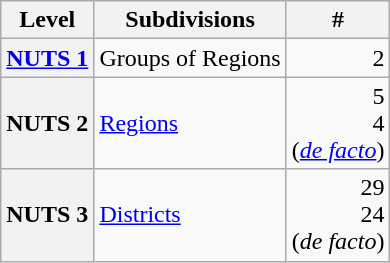<table class="wikitable">
<tr>
<th>Level</th>
<th>Subdivisions</th>
<th>#</th>
</tr>
<tr>
<th><a href='#'>NUTS 1</a></th>
<td>Groups of Regions<br></td>
<td align="right">2</td>
</tr>
<tr>
<th>NUTS 2</th>
<td><a href='#'>Regions</a><br></td>
<td align="right">5<br>4<br>(<em><a href='#'>de facto</a></em>)</td>
</tr>
<tr>
<th>NUTS 3</th>
<td><a href='#'>Districts</a><br></td>
<td align="right">29<br>24<br>(<em>de facto</em>)</td>
</tr>
</table>
